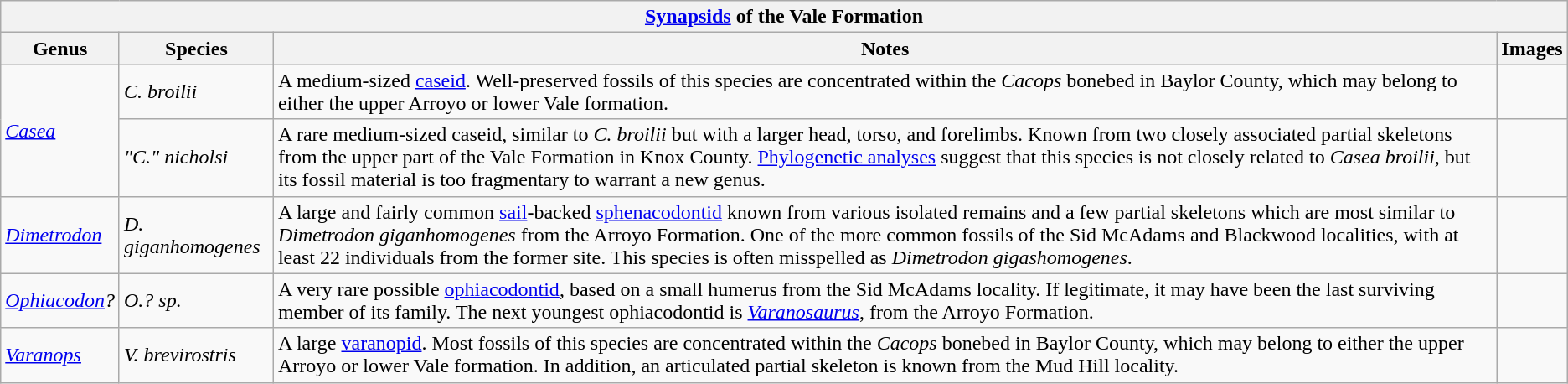<table class="wikitable" align="center">
<tr>
<th colspan="4" align="center"><strong><a href='#'>Synapsids</a> of the Vale Formation</strong></th>
</tr>
<tr>
<th>Genus</th>
<th>Species</th>
<th>Notes</th>
<th>Images</th>
</tr>
<tr>
<td rowspan="2"><em><a href='#'>Casea</a></em></td>
<td><em>C. broilii</em></td>
<td>A medium-sized <a href='#'>caseid</a>.<em></em> Well-preserved fossils of this species are concentrated within the <em>Cacops</em> bonebed in Baylor County, which may belong to either the upper Arroyo or lower Vale formation.</td>
<td></td>
</tr>
<tr>
<td><em>"C." nicholsi</em></td>
<td>A rare medium-sized caseid, similar to <em>C. broilii</em> but with a larger head, torso, and forelimbs. Known from two closely associated partial skeletons from the upper part of the Vale Formation in Knox County. <a href='#'>Phylogenetic analyses</a> suggest that this species is not closely related to <em>Casea broilii</em>, but its fossil material is too fragmentary to warrant a new genus.</td>
<td></td>
</tr>
<tr>
<td><em><a href='#'>Dimetrodon</a></em></td>
<td><em>D. giganhomogenes</em></td>
<td>A large and fairly common <a href='#'>sail</a>-backed <a href='#'>sphenacodontid</a> known from various isolated remains and a few partial skeletons which are most similar to <em>Dimetrodon giganhomogenes</em> from the Arroyo Formation. One of the more common fossils of the Sid McAdams and Blackwood localities, with at least 22 individuals from the former site. This species is often misspelled as <em>Dimetrodon gigashomogenes</em>.</td>
<td></td>
</tr>
<tr>
<td><em><a href='#'>Ophiacodon</a>?</em></td>
<td><em>O.? sp.</em></td>
<td>A very rare possible <a href='#'>ophiacodontid</a>, based on a small humerus from the Sid McAdams locality. If legitimate, it may have been the last surviving member of its family. The next youngest ophiacodontid is <em><a href='#'>Varanosaurus</a></em>, from the Arroyo Formation.</td>
<td></td>
</tr>
<tr>
<td><em><a href='#'>Varanops</a></em></td>
<td><em>V. brevirostris</em></td>
<td>A large <a href='#'>varanopid</a>. Most fossils of this species are concentrated within the <em>Cacops</em> bonebed in Baylor County, which may belong to either the upper Arroyo or lower Vale formation. In addition, an articulated partial skeleton is known from the Mud Hill locality.</td>
<td></td>
</tr>
</table>
